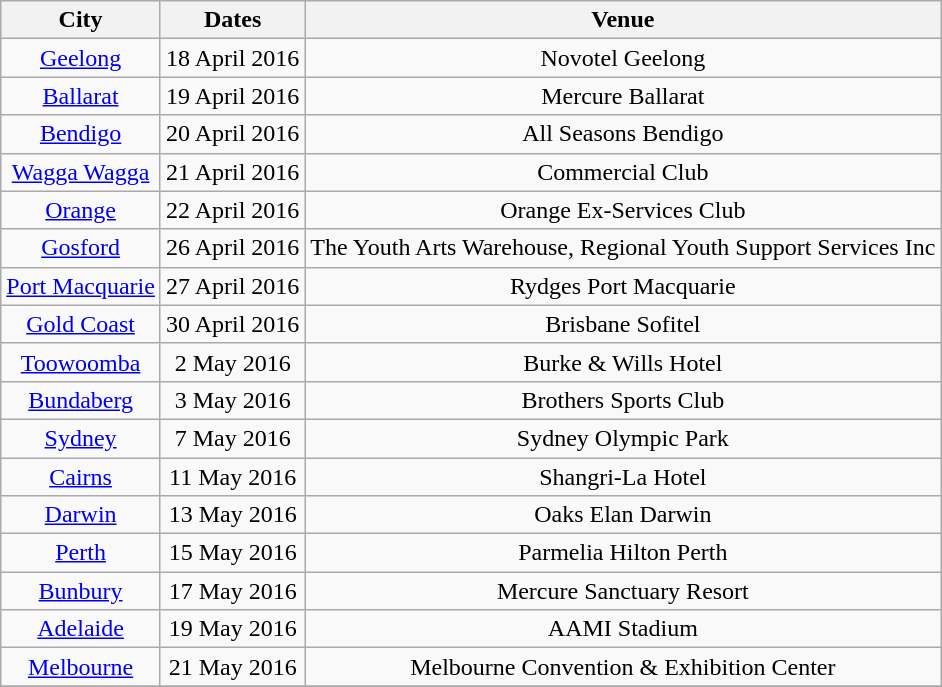<table class=wikitable style=text-align:center;>
<tr>
<th>City</th>
<th>Dates</th>
<th>Venue</th>
</tr>
<tr>
<td><a href='#'>Geelong</a></td>
<td>18 April 2016</td>
<td>Novotel Geelong</td>
</tr>
<tr>
<td><a href='#'>Ballarat</a></td>
<td>19 April 2016</td>
<td>Mercure Ballarat</td>
</tr>
<tr>
<td><a href='#'>Bendigo</a></td>
<td>20 April 2016</td>
<td>All Seasons Bendigo</td>
</tr>
<tr>
<td><a href='#'>Wagga Wagga</a></td>
<td>21 April 2016</td>
<td>Commercial Club</td>
</tr>
<tr>
<td><a href='#'>Orange</a></td>
<td>22 April 2016</td>
<td>Orange Ex-Services Club</td>
</tr>
<tr>
<td><a href='#'>Gosford</a></td>
<td>26 April 2016</td>
<td>The Youth Arts Warehouse, Regional Youth Support Services Inc</td>
</tr>
<tr>
<td><a href='#'>Port Macquarie</a></td>
<td>27 April 2016</td>
<td>Rydges Port Macquarie</td>
</tr>
<tr>
<td><a href='#'>Gold Coast</a></td>
<td>30 April 2016</td>
<td>Brisbane Sofitel</td>
</tr>
<tr>
<td><a href='#'>Toowoomba</a></td>
<td>2 May 2016</td>
<td>Burke & Wills Hotel</td>
</tr>
<tr>
<td><a href='#'>Bundaberg</a></td>
<td>3 May 2016</td>
<td>Brothers Sports Club</td>
</tr>
<tr>
<td><a href='#'>Sydney</a></td>
<td>7 May 2016</td>
<td>Sydney Olympic Park</td>
</tr>
<tr>
<td><a href='#'>Cairns</a></td>
<td>11 May 2016</td>
<td>Shangri-La Hotel</td>
</tr>
<tr>
<td><a href='#'>Darwin</a></td>
<td>13 May 2016</td>
<td>Oaks Elan Darwin</td>
</tr>
<tr>
<td><a href='#'>Perth</a></td>
<td>15 May 2016</td>
<td>Parmelia Hilton Perth</td>
</tr>
<tr>
<td><a href='#'>Bunbury</a></td>
<td>17 May 2016</td>
<td>Mercure Sanctuary Resort</td>
</tr>
<tr>
<td><a href='#'>Adelaide</a></td>
<td>19 May 2016</td>
<td>AAMI Stadium</td>
</tr>
<tr>
<td><a href='#'>Melbourne</a></td>
<td>21 May 2016</td>
<td>Melbourne Convention & Exhibition Center</td>
</tr>
<tr>
</tr>
</table>
